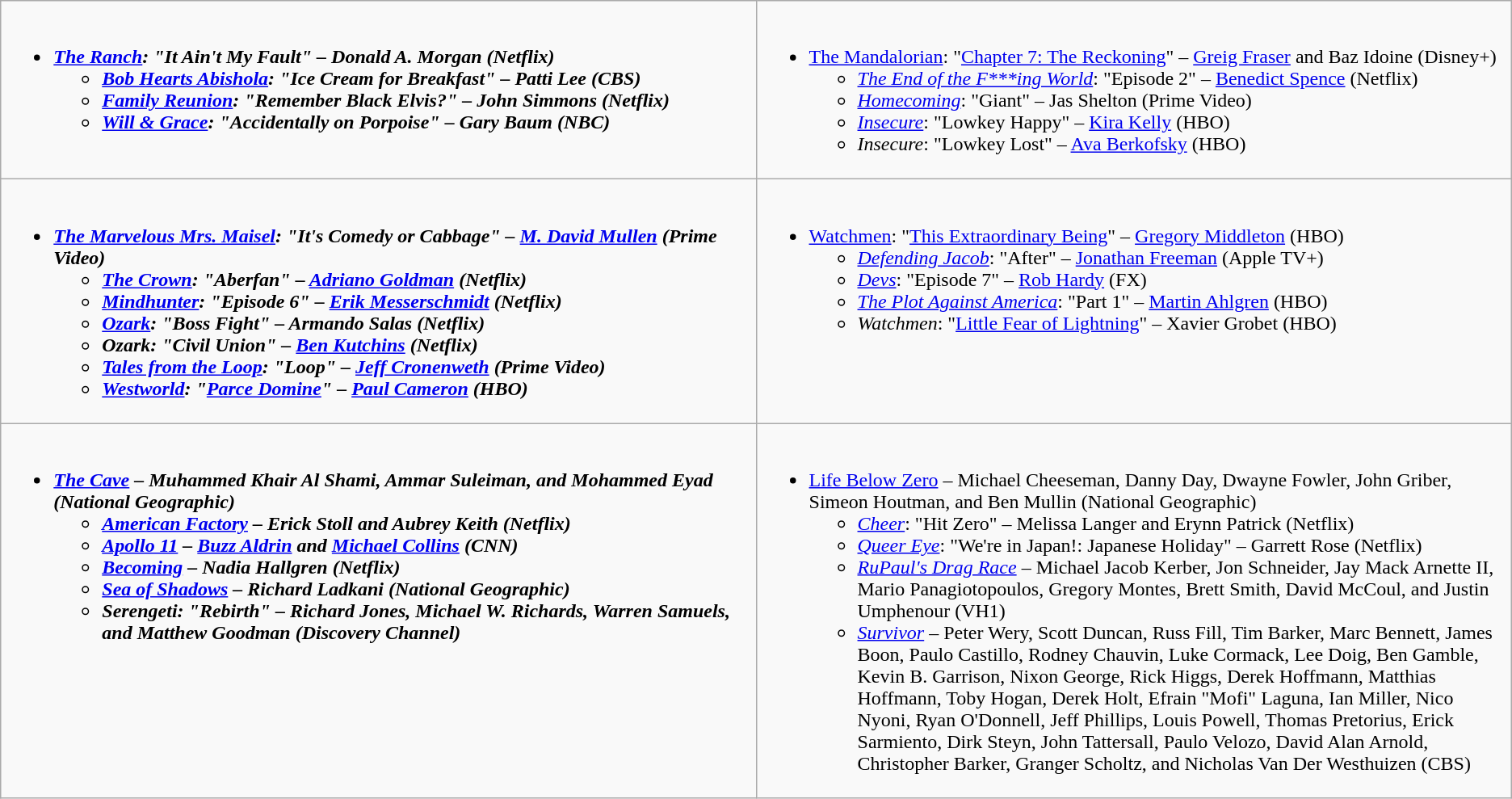<table class="wikitable">
<tr>
<td style="vertical-align:top;" width="50%"><br><ul><li><strong><em><a href='#'>The Ranch</a><em>: "It Ain't My Fault" – Donald A. Morgan (Netflix)<strong><ul><li></em><a href='#'>Bob Hearts Abishola</a><em>: "Ice Cream for Breakfast" – Patti Lee (CBS)</li><li></em><a href='#'>Family Reunion</a><em>: "Remember Black Elvis?" – John Simmons (Netflix)</li><li></em><a href='#'>Will & Grace</a><em>: "Accidentally on Porpoise" – Gary Baum (NBC)</li></ul></li></ul></td>
<td style="vertical-align:top;" width="50%"><br><ul><li></em></strong><a href='#'>The Mandalorian</a></em>: "<a href='#'>Chapter 7: The Reckoning</a>" – <a href='#'>Greig Fraser</a> and Baz Idoine (Disney+)</strong><ul><li><em><a href='#'>The End of the F***ing World</a></em>: "Episode 2" – <a href='#'>Benedict Spence</a> (Netflix)</li><li><em><a href='#'>Homecoming</a></em>: "Giant" – Jas Shelton (Prime Video)</li><li><em><a href='#'>Insecure</a></em>: "Lowkey Happy" – <a href='#'>Kira Kelly</a> (HBO)</li><li><em>Insecure</em>: "Lowkey Lost" – <a href='#'>Ava Berkofsky</a> (HBO)</li></ul></li></ul></td>
</tr>
<tr>
<td style="vertical-align:top;" width="50%"><br><ul><li><strong><em><a href='#'>The Marvelous Mrs. Maisel</a><em>: "It's Comedy or Cabbage" – <a href='#'>M. David Mullen</a> (Prime Video)<strong><ul><li></em><a href='#'>The Crown</a><em>: "Aberfan" – <a href='#'>Adriano Goldman</a> (Netflix)</li><li></em><a href='#'>Mindhunter</a><em>: "Episode 6" – <a href='#'>Erik Messerschmidt</a> (Netflix)</li><li></em><a href='#'>Ozark</a><em>: "Boss Fight" – Armando Salas (Netflix)</li><li></em>Ozark<em>: "Civil Union" – <a href='#'>Ben Kutchins</a> (Netflix)</li><li></em><a href='#'>Tales from the Loop</a><em>: "Loop" – <a href='#'>Jeff Cronenweth</a> (Prime Video)</li><li></em><a href='#'>Westworld</a><em>: "<a href='#'>Parce Domine</a>" – <a href='#'>Paul Cameron</a> (HBO)</li></ul></li></ul></td>
<td style="vertical-align:top;" width="50%"><br><ul><li></em></strong><a href='#'>Watchmen</a></em>: "<a href='#'>This Extraordinary Being</a>" – <a href='#'>Gregory Middleton</a> (HBO)</strong><ul><li><em><a href='#'>Defending Jacob</a></em>: "After" – <a href='#'>Jonathan Freeman</a> (Apple TV+)</li><li><em><a href='#'>Devs</a></em>: "Episode 7" – <a href='#'>Rob Hardy</a> (FX)</li><li><em><a href='#'>The Plot Against America</a></em>: "Part 1" – <a href='#'>Martin Ahlgren</a> (HBO)</li><li><em>Watchmen</em>: "<a href='#'>Little Fear of Lightning</a>" – Xavier Grobet (HBO)</li></ul></li></ul></td>
</tr>
<tr>
<td style="vertical-align:top;" width="50%"><br><ul><li><strong><em><a href='#'>The Cave</a><em> – Muhammed Khair Al Shami, Ammar Suleiman, and Mohammed Eyad (National Geographic)<strong><ul><li></em><a href='#'>American Factory</a><em> – Erick Stoll and Aubrey Keith (Netflix)</li><li></em><a href='#'>Apollo 11</a><em> – <a href='#'>Buzz Aldrin</a> and <a href='#'>Michael Collins</a> (CNN)</li><li></em><a href='#'>Becoming</a><em> – Nadia Hallgren (Netflix)</li><li></em><a href='#'>Sea of Shadows</a><em> – Richard Ladkani (National Geographic)</li><li></em>Serengeti<em>: "Rebirth" – Richard Jones, Michael W. Richards, Warren Samuels, and Matthew Goodman (Discovery Channel)</li></ul></li></ul></td>
<td style="vertical-align:top;" width="50%"><br><ul><li></em></strong><a href='#'>Life Below Zero</a></em> – Michael Cheeseman, Danny Day, Dwayne Fowler, John Griber, Simeon Houtman, and Ben Mullin (National Geographic)</strong><ul><li><em><a href='#'>Cheer</a></em>: "Hit Zero" – Melissa Langer and Erynn Patrick (Netflix)</li><li><em><a href='#'>Queer Eye</a></em>: "We're in Japan!: Japanese Holiday" – Garrett Rose (Netflix)</li><li><em><a href='#'>RuPaul's Drag Race</a></em> – Michael Jacob Kerber, Jon Schneider, Jay Mack Arnette II, Mario Panagiotopoulos, Gregory Montes, Brett Smith, David McCoul, and Justin Umphenour (VH1)</li><li><em><a href='#'>Survivor</a></em> – Peter Wery, Scott Duncan, Russ Fill, Tim Barker, Marc Bennett, James Boon, Paulo Castillo, Rodney Chauvin, Luke Cormack, Lee Doig, Ben Gamble, Kevin B. Garrison, Nixon George, Rick Higgs, Derek Hoffmann, Matthias Hoffmann, Toby Hogan, Derek Holt, Efrain "Mofi" Laguna, Ian Miller, Nico Nyoni, Ryan O'Donnell, Jeff Phillips, Louis Powell, Thomas Pretorius, Erick Sarmiento, Dirk Steyn, John Tattersall, Paulo Velozo, David Alan Arnold, Christopher Barker, Granger Scholtz, and Nicholas Van Der Westhuizen (CBS)</li></ul></li></ul></td>
</tr>
</table>
